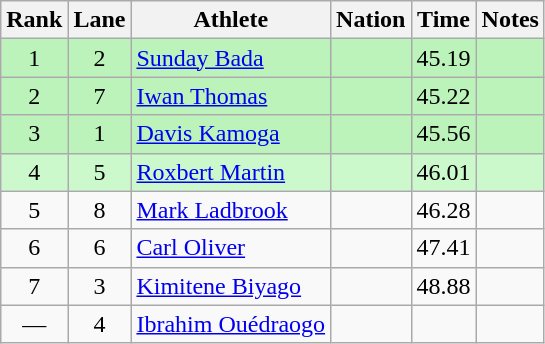<table class="wikitable sortable" style="text-align:center">
<tr>
<th>Rank</th>
<th>Lane</th>
<th>Athlete</th>
<th>Nation</th>
<th>Time</th>
<th>Notes</th>
</tr>
<tr style="background:#bbf3bb;">
<td>1</td>
<td>2</td>
<td align=left><a href='#'>Sunday Bada</a></td>
<td align=left></td>
<td>45.19</td>
<td></td>
</tr>
<tr style="background:#bbf3bb;">
<td>2</td>
<td>7</td>
<td align=left><a href='#'>Iwan Thomas</a></td>
<td align=left></td>
<td>45.22</td>
<td></td>
</tr>
<tr style="background:#bbf3bb;">
<td>3</td>
<td>1</td>
<td align=left><a href='#'>Davis Kamoga</a></td>
<td align=left></td>
<td>45.56</td>
<td></td>
</tr>
<tr style="background:#ccf9cc;">
<td>4</td>
<td>5</td>
<td align=left><a href='#'>Roxbert Martin</a></td>
<td align=left></td>
<td>46.01</td>
<td></td>
</tr>
<tr>
<td>5</td>
<td>8</td>
<td align=left><a href='#'>Mark Ladbrook</a></td>
<td align=left></td>
<td>46.28</td>
<td></td>
</tr>
<tr>
<td>6</td>
<td>6</td>
<td align=left><a href='#'>Carl Oliver</a></td>
<td align=left></td>
<td>47.41</td>
<td></td>
</tr>
<tr>
<td>7</td>
<td>3</td>
<td align=left><a href='#'>Kimitene Biyago</a></td>
<td align=left></td>
<td>48.88</td>
<td></td>
</tr>
<tr>
<td data-sort-value=8>—</td>
<td>4</td>
<td align=left><a href='#'>Ibrahim Ouédraogo</a></td>
<td align=left></td>
<td></td>
<td></td>
</tr>
</table>
